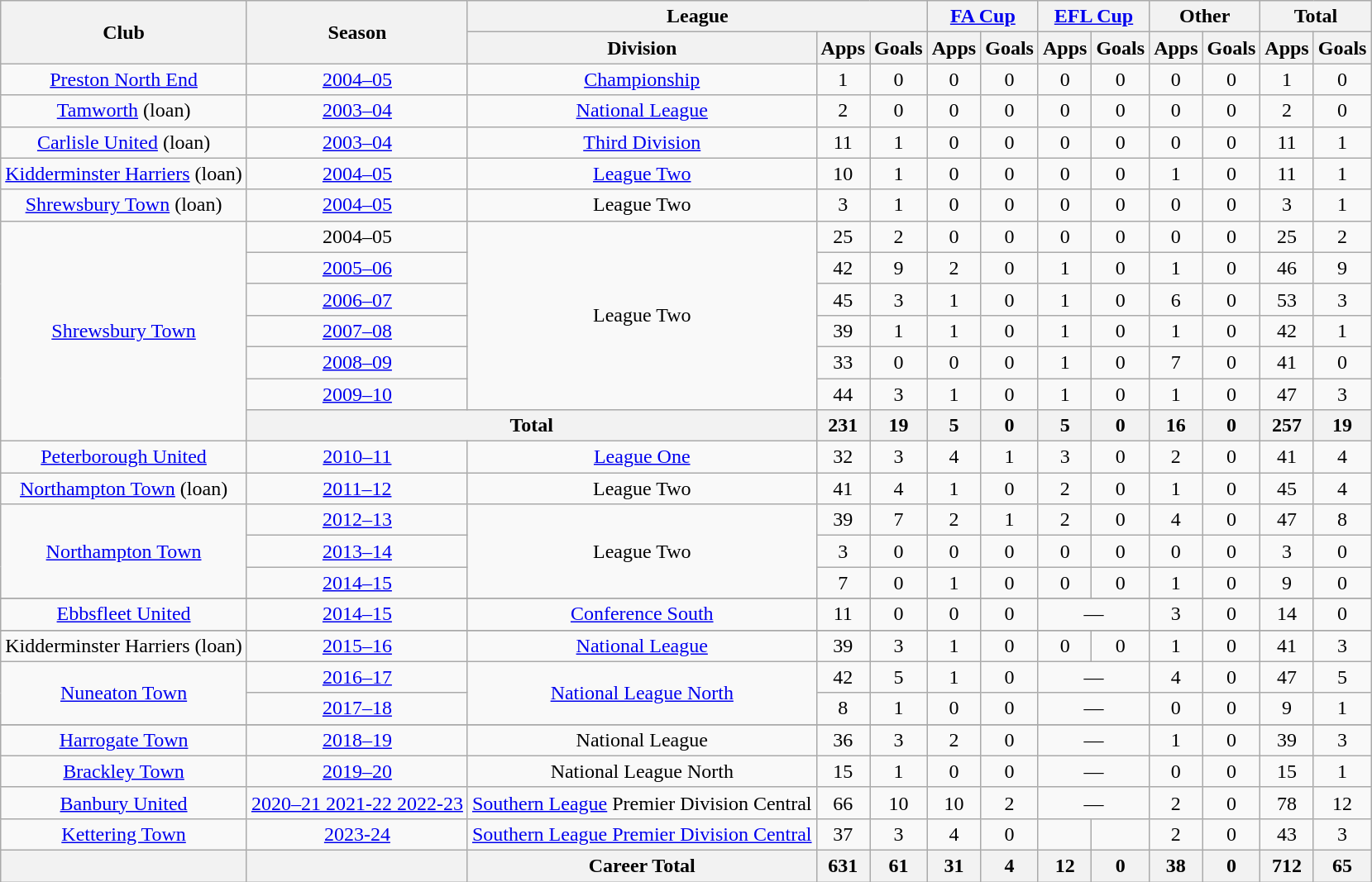<table class=wikitable style="text-align:center">
<tr>
<th rowspan=2>Club</th>
<th rowspan=2>Season</th>
<th colspan=3>League</th>
<th colspan=2><a href='#'>FA Cup</a></th>
<th colspan=2><a href='#'>EFL Cup</a></th>
<th colspan=2>Other</th>
<th colspan=2>Total</th>
</tr>
<tr>
<th>Division</th>
<th>Apps</th>
<th>Goals</th>
<th>Apps</th>
<th>Goals</th>
<th>Apps</th>
<th>Goals</th>
<th>Apps</th>
<th>Goals</th>
<th>Apps</th>
<th>Goals</th>
</tr>
<tr>
<td rowspan=1><a href='#'>Preston North End</a></td>
<td><a href='#'>2004–05</a></td>
<td><a href='#'>Championship</a></td>
<td>1</td>
<td>0</td>
<td>0</td>
<td>0</td>
<td>0</td>
<td>0</td>
<td>0</td>
<td>0</td>
<td>1</td>
<td>0</td>
</tr>
<tr>
<td><a href='#'>Tamworth</a> (loan)</td>
<td><a href='#'>2003–04</a></td>
<td><a href='#'>National League</a></td>
<td>2</td>
<td>0</td>
<td>0</td>
<td>0</td>
<td>0</td>
<td>0</td>
<td>0</td>
<td>0</td>
<td>2</td>
<td>0</td>
</tr>
<tr>
<td><a href='#'>Carlisle United</a> (loan)</td>
<td><a href='#'>2003–04</a></td>
<td><a href='#'>Third Division</a></td>
<td>11</td>
<td>1</td>
<td>0</td>
<td>0</td>
<td>0</td>
<td>0</td>
<td>0</td>
<td>0</td>
<td>11</td>
<td>1</td>
</tr>
<tr>
<td><a href='#'>Kidderminster Harriers</a> (loan)</td>
<td><a href='#'>2004–05</a></td>
<td><a href='#'>League Two</a></td>
<td>10</td>
<td>1</td>
<td>0</td>
<td>0</td>
<td>0</td>
<td>0</td>
<td>1</td>
<td>0</td>
<td>11</td>
<td>1</td>
</tr>
<tr>
<td><a href='#'>Shrewsbury Town</a> (loan)</td>
<td><a href='#'>2004–05</a></td>
<td>League Two</td>
<td>3</td>
<td>1</td>
<td>0</td>
<td>0</td>
<td>0</td>
<td>0</td>
<td>0</td>
<td>0</td>
<td>3</td>
<td>1</td>
</tr>
<tr>
<td rowspan=7><a href='#'>Shrewsbury Town</a></td>
<td>2004–05</td>
<td rowspan=6>League Two</td>
<td>25</td>
<td>2</td>
<td>0</td>
<td>0</td>
<td>0</td>
<td>0</td>
<td>0</td>
<td>0</td>
<td>25</td>
<td>2</td>
</tr>
<tr>
<td><a href='#'>2005–06</a></td>
<td>42</td>
<td>9</td>
<td>2</td>
<td>0</td>
<td>1</td>
<td>0</td>
<td>1</td>
<td>0</td>
<td>46</td>
<td>9</td>
</tr>
<tr>
<td><a href='#'>2006–07</a></td>
<td>45</td>
<td>3</td>
<td>1</td>
<td>0</td>
<td>1</td>
<td>0</td>
<td>6</td>
<td>0</td>
<td>53</td>
<td>3</td>
</tr>
<tr>
<td><a href='#'>2007–08</a></td>
<td>39</td>
<td>1</td>
<td>1</td>
<td>0</td>
<td>1</td>
<td>0</td>
<td>1</td>
<td>0</td>
<td>42</td>
<td>1</td>
</tr>
<tr>
<td><a href='#'>2008–09</a></td>
<td>33</td>
<td>0</td>
<td>0</td>
<td>0</td>
<td>1</td>
<td>0</td>
<td>7</td>
<td>0</td>
<td>41</td>
<td>0</td>
</tr>
<tr>
<td><a href='#'>2009–10</a></td>
<td>44</td>
<td>3</td>
<td>1</td>
<td>0</td>
<td>1</td>
<td>0</td>
<td>1</td>
<td>0</td>
<td>47</td>
<td>3</td>
</tr>
<tr>
<th colspan=2>Total</th>
<th>231</th>
<th>19</th>
<th>5</th>
<th>0</th>
<th>5</th>
<th>0</th>
<th>16</th>
<th>0</th>
<th>257</th>
<th>19</th>
</tr>
<tr>
<td rowspan=1><a href='#'>Peterborough United</a></td>
<td><a href='#'>2010–11</a></td>
<td><a href='#'>League One</a></td>
<td>32</td>
<td>3</td>
<td>4</td>
<td>1</td>
<td>3</td>
<td>0</td>
<td>2</td>
<td>0</td>
<td>41</td>
<td>4</td>
</tr>
<tr>
<td><a href='#'>Northampton Town</a> (loan)</td>
<td><a href='#'>2011–12</a></td>
<td>League Two</td>
<td>41</td>
<td>4</td>
<td>1</td>
<td>0</td>
<td>2</td>
<td>0</td>
<td>1</td>
<td>0</td>
<td>45</td>
<td>4</td>
</tr>
<tr>
<td rowspan=3><a href='#'>Northampton Town</a></td>
<td><a href='#'>2012–13</a></td>
<td rowspan=3>League Two</td>
<td>39</td>
<td>7</td>
<td>2</td>
<td>1</td>
<td>2</td>
<td>0</td>
<td>4</td>
<td>0</td>
<td>47</td>
<td>8</td>
</tr>
<tr>
<td><a href='#'>2013–14</a></td>
<td>3</td>
<td>0</td>
<td>0</td>
<td>0</td>
<td>0</td>
<td>0</td>
<td>0</td>
<td>0</td>
<td>3</td>
<td>0</td>
</tr>
<tr>
<td><a href='#'>2014–15</a></td>
<td>7</td>
<td>0</td>
<td>1</td>
<td>0</td>
<td>0</td>
<td>0</td>
<td>1</td>
<td>0</td>
<td>9</td>
<td>0</td>
</tr>
<tr>
</tr>
<tr>
<td rowspan=1><a href='#'>Ebbsfleet United</a></td>
<td><a href='#'>2014–15</a></td>
<td><a href='#'>Conference South</a></td>
<td>11</td>
<td>0</td>
<td>0</td>
<td>0</td>
<td colspan="2">—</td>
<td>3</td>
<td>0</td>
<td>14</td>
<td>0</td>
</tr>
<tr>
</tr>
<tr>
</tr>
<tr>
<td>Kidderminster Harriers (loan)</td>
<td><a href='#'>2015–16</a></td>
<td><a href='#'>National League</a></td>
<td>39</td>
<td>3</td>
<td>1</td>
<td>0</td>
<td>0</td>
<td>0</td>
<td>1</td>
<td>0</td>
<td>41</td>
<td>3</td>
</tr>
<tr>
<td rowspan=2><a href='#'>Nuneaton Town</a></td>
<td><a href='#'>2016–17</a></td>
<td rowspan=2><a href='#'>National League North</a></td>
<td>42</td>
<td>5</td>
<td>1</td>
<td>0</td>
<td colspan="2">—</td>
<td>4</td>
<td>0</td>
<td>47</td>
<td>5</td>
</tr>
<tr>
<td><a href='#'>2017–18</a></td>
<td>8</td>
<td>1</td>
<td>0</td>
<td>0</td>
<td colspan="2">—</td>
<td>0</td>
<td>0</td>
<td>9</td>
<td>1</td>
</tr>
<tr>
</tr>
<tr>
<td><a href='#'>Harrogate Town</a></td>
<td><a href='#'>2018–19</a></td>
<td>National League</td>
<td>36</td>
<td>3</td>
<td>2</td>
<td>0</td>
<td colspan="2">—</td>
<td>1</td>
<td>0</td>
<td>39</td>
<td>3</td>
</tr>
<tr>
<td><a href='#'>Brackley Town</a></td>
<td><a href='#'>2019–20</a></td>
<td>National League North</td>
<td>15</td>
<td>1</td>
<td>0</td>
<td>0</td>
<td colspan="2">—</td>
<td>0</td>
<td>0</td>
<td>15</td>
<td>1</td>
</tr>
<tr>
<td><a href='#'>Banbury United</a></td>
<td><a href='#'>2020–21 2021-22 2022-23</a></td>
<td><a href='#'>Southern League</a> Premier Division Central</td>
<td>66</td>
<td>10</td>
<td>10</td>
<td>2</td>
<td colspan="2">—</td>
<td>2</td>
<td>0</td>
<td>78</td>
<td>12</td>
</tr>
<tr>
<td><a href='#'>Kettering Town</a></td>
<td><a href='#'>2023-24</a></td>
<td><a href='#'>Southern League Premier Division Central</a></td>
<td>37</td>
<td>3</td>
<td>4</td>
<td>0</td>
<td></td>
<td></td>
<td>2</td>
<td>0</td>
<td>43</td>
<td>3</td>
</tr>
<tr>
<th></th>
<th></th>
<th>Career Total</th>
<th>631</th>
<th>61</th>
<th>31</th>
<th>4</th>
<th>12</th>
<th>0</th>
<th>38</th>
<th>0</th>
<th>712</th>
<th>65</th>
</tr>
</table>
